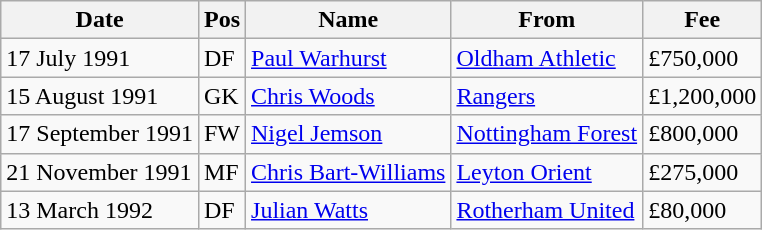<table class="wikitable">
<tr>
<th>Date</th>
<th>Pos</th>
<th>Name</th>
<th>From</th>
<th>Fee</th>
</tr>
<tr>
<td>17 July 1991</td>
<td>DF</td>
<td><a href='#'>Paul Warhurst</a></td>
<td><a href='#'>Oldham Athletic</a></td>
<td>£750,000</td>
</tr>
<tr>
<td>15 August 1991</td>
<td>GK</td>
<td><a href='#'>Chris Woods</a></td>
<td><a href='#'>Rangers</a></td>
<td>£1,200,000</td>
</tr>
<tr>
<td>17 September 1991</td>
<td>FW</td>
<td><a href='#'>Nigel Jemson</a></td>
<td><a href='#'>Nottingham Forest</a></td>
<td>£800,000</td>
</tr>
<tr>
<td>21 November 1991</td>
<td>MF</td>
<td><a href='#'>Chris Bart-Williams</a></td>
<td><a href='#'>Leyton Orient</a></td>
<td>£275,000</td>
</tr>
<tr>
<td>13 March 1992</td>
<td>DF</td>
<td><a href='#'>Julian Watts</a></td>
<td><a href='#'>Rotherham United</a></td>
<td>£80,000</td>
</tr>
</table>
